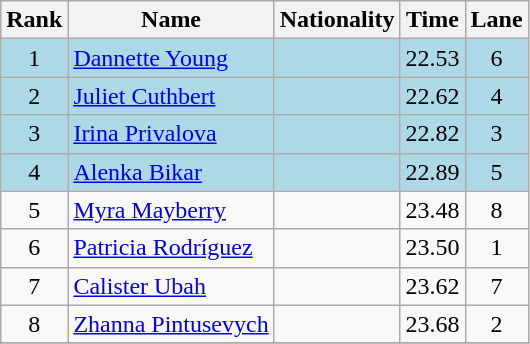<table class="wikitable sortable" style="text-align:center">
<tr>
<th>Rank</th>
<th>Name</th>
<th>Nationality</th>
<th>Time</th>
<th>Lane</th>
</tr>
<tr bgcolor=lightblue>
<td>1</td>
<td align=left><a href='#'>Dannette Young</a></td>
<td align=left></td>
<td>22.53</td>
<td>6</td>
</tr>
<tr bgcolor=lightblue>
<td>2</td>
<td align=left><a href='#'>Juliet Cuthbert</a></td>
<td align=left></td>
<td>22.62</td>
<td>4</td>
</tr>
<tr bgcolor=lightblue>
<td>3</td>
<td align=left><a href='#'>Irina Privalova</a></td>
<td align=left></td>
<td>22.82</td>
<td>3</td>
</tr>
<tr bgcolor=lightblue>
<td>4</td>
<td align=left><a href='#'>Alenka Bikar</a></td>
<td align=left></td>
<td>22.89</td>
<td>5</td>
</tr>
<tr>
<td>5</td>
<td align=left><a href='#'>Myra Mayberry</a></td>
<td align=left></td>
<td>23.48</td>
<td>8</td>
</tr>
<tr>
<td>6</td>
<td align=left><a href='#'>Patricia Rodríguez</a></td>
<td align=left></td>
<td>23.50</td>
<td>1</td>
</tr>
<tr>
<td>7</td>
<td align=left><a href='#'>Calister Ubah</a></td>
<td align=left></td>
<td>23.62</td>
<td>7</td>
</tr>
<tr>
<td>8</td>
<td align=left><a href='#'>Zhanna Pintusevych</a></td>
<td align=left></td>
<td>23.68</td>
<td>2</td>
</tr>
<tr>
</tr>
</table>
